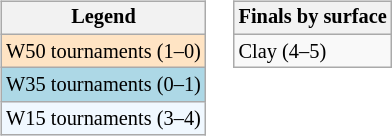<table>
<tr valign=top>
<td><br><table class="wikitable" style="font-size:85%">
<tr>
<th>Legend</th>
</tr>
<tr style="background:#ffe4c4;">
<td>W50 tournaments (1–0)</td>
</tr>
<tr style="background:lightblue;">
<td>W35 tournaments (0–1)</td>
</tr>
<tr style="background:#f0f8ff;">
<td>W15 tournaments (3–4)</td>
</tr>
</table>
</td>
<td><br><table class="wikitable" style="font-size:85%">
<tr>
<th>Finals by surface</th>
</tr>
<tr>
<td>Clay (4–5)</td>
</tr>
</table>
</td>
</tr>
</table>
